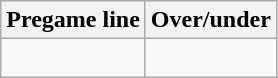<table class="wikitable">
<tr align="center">
<th style=>Pregame line</th>
<th style=>Over/under</th>
</tr>
<tr align="center">
<td> </td>
<td> </td>
</tr>
</table>
